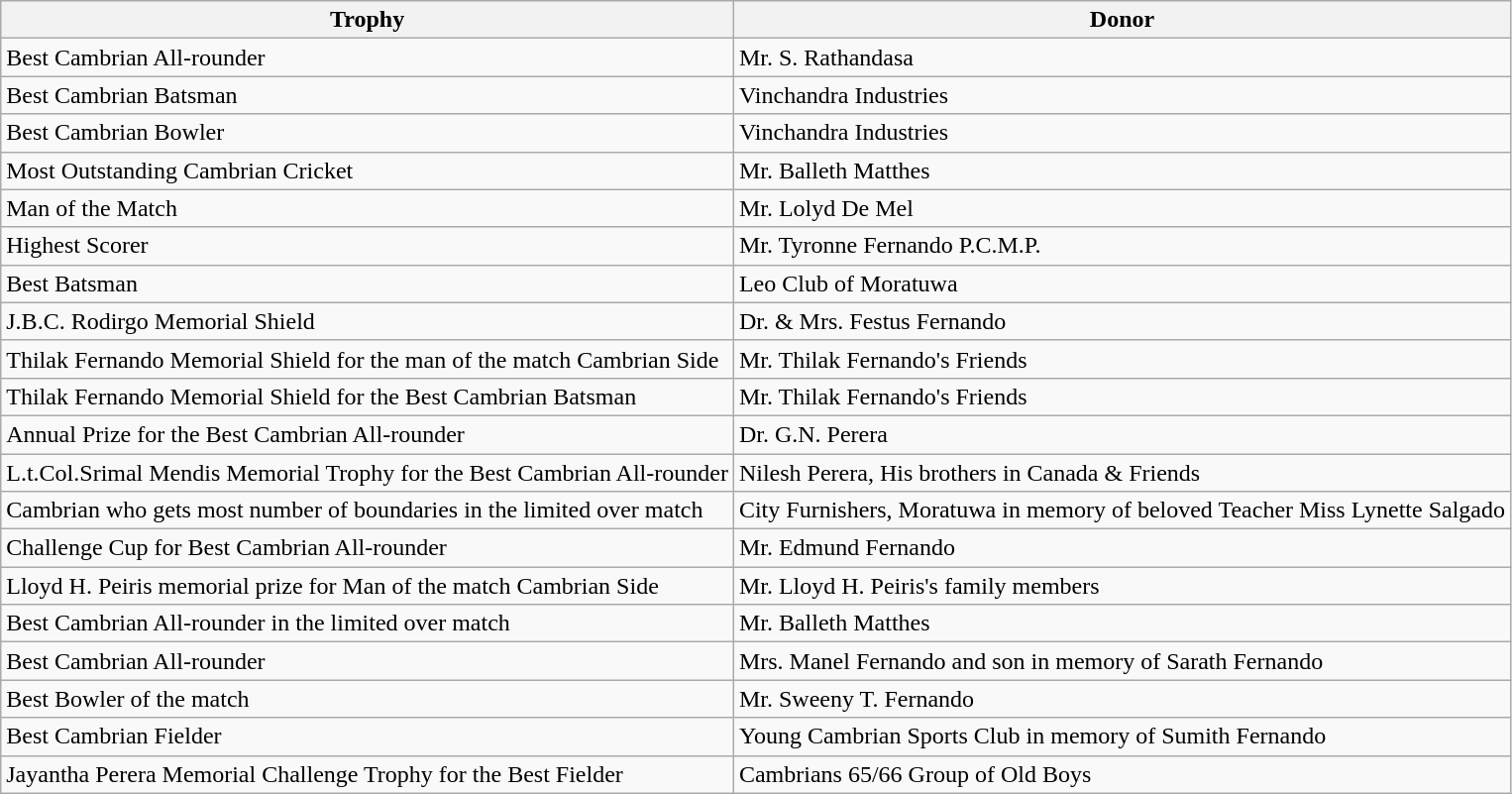<table class="wikitable collapsible">
<tr>
<th>Trophy</th>
<th>Donor</th>
</tr>
<tr>
<td>Best Cambrian All-rounder</td>
<td>Mr. S. Rathandasa</td>
</tr>
<tr>
<td>Best Cambrian Batsman</td>
<td>Vinchandra Industries</td>
</tr>
<tr>
<td>Best Cambrian Bowler</td>
<td>Vinchandra Industries</td>
</tr>
<tr>
<td>Most Outstanding Cambrian Cricket</td>
<td>Mr. Balleth Matthes</td>
</tr>
<tr>
<td>Man of the Match</td>
<td>Mr. Lolyd De Mel</td>
</tr>
<tr>
<td>Highest Scorer</td>
<td>Mr. Tyronne Fernando P.C.M.P.</td>
</tr>
<tr>
<td>Best Batsman</td>
<td>Leo Club of Moratuwa</td>
</tr>
<tr>
<td>J.B.C. Rodirgo Memorial Shield</td>
<td>Dr. & Mrs. Festus Fernando</td>
</tr>
<tr>
<td>Thilak Fernando Memorial Shield for the man of the match Cambrian Side</td>
<td>Mr. Thilak Fernando's Friends</td>
</tr>
<tr>
<td>Thilak Fernando Memorial Shield for the Best Cambrian Batsman</td>
<td>Mr. Thilak Fernando's Friends</td>
</tr>
<tr>
<td>Annual Prize for the Best Cambrian All-rounder</td>
<td>Dr. G.N. Perera</td>
</tr>
<tr>
<td>L.t.Col.Srimal Mendis Memorial Trophy for the Best Cambrian All-rounder</td>
<td>Nilesh Perera, His brothers in Canada & Friends</td>
</tr>
<tr>
<td>Cambrian who gets most number of boundaries in the limited over match</td>
<td>City Furnishers, Moratuwa in memory of beloved Teacher Miss Lynette Salgado</td>
</tr>
<tr>
<td>Challenge Cup for Best Cambrian All-rounder</td>
<td>Mr. Edmund Fernando</td>
</tr>
<tr>
<td>Lloyd H. Peiris memorial prize for Man of the match Cambrian Side</td>
<td>Mr. Lloyd H. Peiris's family members</td>
</tr>
<tr>
<td>Best Cambrian All-rounder in the limited over match</td>
<td>Mr. Balleth Matthes</td>
</tr>
<tr>
<td>Best Cambrian All-rounder</td>
<td>Mrs. Manel Fernando and son in memory of Sarath Fernando</td>
</tr>
<tr>
<td>Best Bowler of the match</td>
<td>Mr. Sweeny T. Fernando</td>
</tr>
<tr>
<td>Best Cambrian Fielder</td>
<td>Young Cambrian Sports Club in memory of Sumith Fernando</td>
</tr>
<tr>
<td>Jayantha Perera Memorial Challenge Trophy for the Best Fielder</td>
<td>Cambrians 65/66 Group of Old Boys</td>
</tr>
</table>
